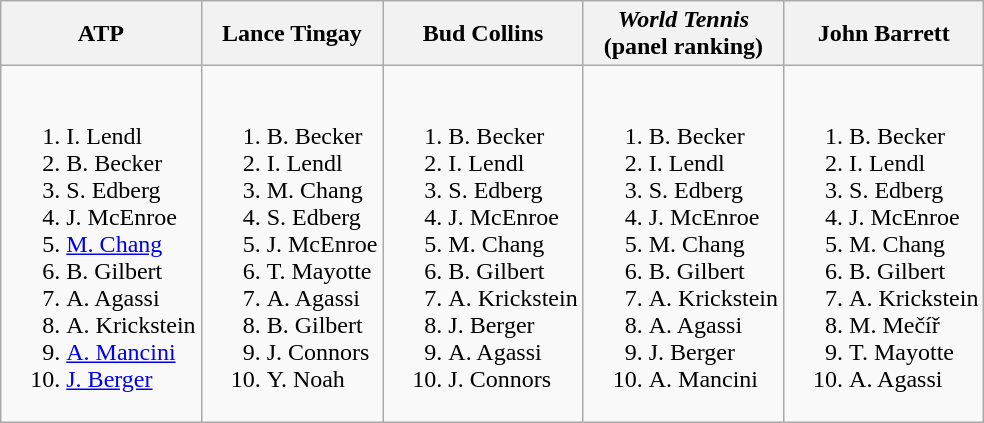<table class="wikitable">
<tr>
<th>ATP</th>
<th>Lance Tingay</th>
<th>Bud Collins</th>
<th><em>World Tennis</em><em><br></em>(panel ranking)</th>
<th>John Barrett</th>
</tr>
<tr style="vertical-align: top;">
<td style="white-space: nowrap;"><br><ol><li> I. Lendl</li><li> B. Becker</li><li> S. Edberg</li><li> J. McEnroe</li><li> <a href='#'>M. Chang</a></li><li> B. Gilbert</li><li> A. Agassi</li><li> A. Krickstein</li><li> <a href='#'>A. Mancini</a></li><li> <a href='#'>J. Berger</a></li></ol></td>
<td style="white-space: nowrap;"><br><ol><li> B. Becker</li><li> I. Lendl</li><li> M. Chang</li><li> S. Edberg</li><li> J. McEnroe</li><li> T. Mayotte</li><li> A. Agassi</li><li> B. Gilbert</li><li> J. Connors</li><li> Y. Noah</li></ol></td>
<td style="white-space: nowrap;"><br><ol><li> B. Becker</li><li> I. Lendl</li><li> S. Edberg</li><li> J. McEnroe</li><li> M. Chang</li><li> B. Gilbert</li><li> A. Krickstein</li><li> J. Berger</li><li> A. Agassi</li><li> J. Connors</li></ol></td>
<td style="white-space: nowrap;"><br><ol><li> B. Becker</li><li> I. Lendl</li><li> S. Edberg</li><li> J. McEnroe</li><li> M. Chang</li><li> B. Gilbert</li><li> A. Krickstein</li><li> A. Agassi</li><li> J. Berger</li><li> A. Mancini</li></ol></td>
<td style="white-space: nowrap;"><br><ol><li> B. Becker</li><li> I. Lendl</li><li> S. Edberg</li><li> J. McEnroe</li><li> M. Chang</li><li> B. Gilbert</li><li> A. Krickstein</li><li> M. Mečíř</li><li> T. Mayotte</li><li> A. Agassi</li></ol></td>
</tr>
</table>
